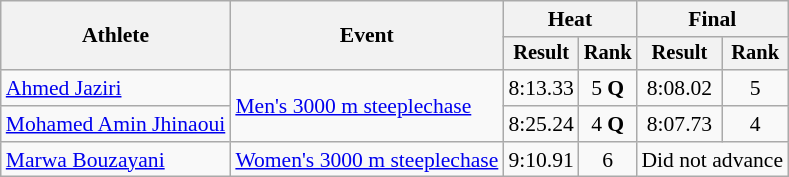<table class="wikitable" style="font-size:90%">
<tr>
<th rowspan="2">Athlete</th>
<th rowspan="2">Event</th>
<th colspan="2">Heat</th>
<th colspan="2">Final</th>
</tr>
<tr style="font-size:95%">
<th>Result</th>
<th>Rank</th>
<th>Result</th>
<th>Rank</th>
</tr>
<tr align=center>
<td align=left><a href='#'>Ahmed Jaziri</a></td>
<td rowspan="2" align="left"><a href='#'>Men's 3000 m steeplechase</a></td>
<td>8:13.33 <strong></strong></td>
<td>5 <strong>Q</strong></td>
<td>8:08.02 <strong></strong></td>
<td>5</td>
</tr>
<tr align=center>
<td align=left><a href='#'>Mohamed Amin Jhinaoui</a></td>
<td>8:25.24</td>
<td>4 <strong>Q</strong></td>
<td>8:07.73 <strong></strong></td>
<td>4</td>
</tr>
<tr align=center>
<td align=left><a href='#'>Marwa Bouzayani</a></td>
<td align=left><a href='#'>Women's 3000 m steeplechase</a></td>
<td>9:10.91 <strong></strong></td>
<td>6</td>
<td Colspan=2>Did not advance</td>
</tr>
</table>
